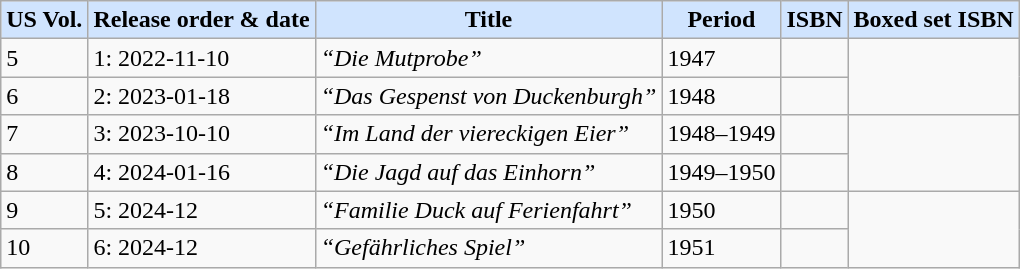<table class="wikitable sortable">
<tr>
<th style="background-color:#D0E4FE" data-sort-type="number">US Vol.</th>
<th style="background-color:#D0E4FE" data-sort-type="number">Release order & date</th>
<th style="background-color:#D0E4FE">Title</th>
<th style="background-color:#D0E4FE">Period</th>
<th style="background-color:#D0E4FE">ISBN</th>
<th style="background-color:#D0E4FE">Boxed set ISBN</th>
</tr>
<tr>
<td>5</td>
<td>1: 2022-11-10</td>
<td><em>“Die Mutprobe”</em></td>
<td>1947</td>
<td></td>
<td rowspan=2></td>
</tr>
<tr>
<td>6</td>
<td>2: 2023-01-18</td>
<td><em>“Das Gespenst von Duckenburgh”</em></td>
<td>1948</td>
<td></td>
</tr>
<tr>
<td>7</td>
<td>3: 2023-10-10</td>
<td><em>“Im Land der viereckigen Eier”</em></td>
<td>1948–1949</td>
<td></td>
<td rowspan=2></td>
</tr>
<tr>
<td>8</td>
<td>4: 2024-01-16</td>
<td><em>“Die Jagd auf das Einhorn”</em></td>
<td>1949–1950</td>
<td></td>
</tr>
<tr>
<td>9</td>
<td>5: 2024-12</td>
<td><em>“Familie Duck auf Ferienfahrt”</em></td>
<td>1950</td>
<td></td>
<td rowspan=2></td>
</tr>
<tr>
<td>10</td>
<td>6: 2024-12</td>
<td><em>“Gefährliches Spiel”</em></td>
<td>1951</td>
<td></td>
</tr>
</table>
